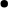<table>
<tr>
<td valign="top"><br><ul><li></li></ul></td>
</tr>
</table>
